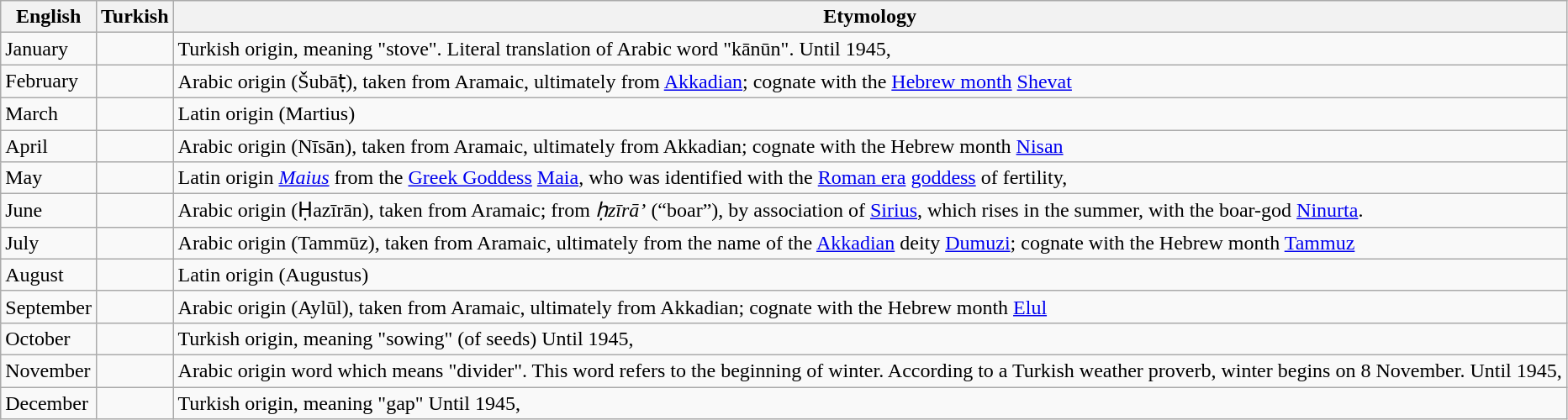<table class="wikitable">
<tr>
<th>English</th>
<th>Turkish</th>
<th>Etymology</th>
</tr>
<tr>
<td>January</td>
<td></td>
<td>Turkish origin, meaning "stove". Literal translation of Arabic word "kānūn". Until 1945, </td>
</tr>
<tr>
<td>February</td>
<td></td>
<td>Arabic origin (Šubāṭ), taken from Aramaic, ultimately from <a href='#'>Akkadian</a>; cognate with the <a href='#'>Hebrew month</a> <a href='#'>Shevat</a></td>
</tr>
<tr>
<td>March</td>
<td></td>
<td>Latin origin (Martius)</td>
</tr>
<tr>
<td>April</td>
<td></td>
<td>Arabic origin (Nīsān), taken from Aramaic, ultimately from Akkadian; cognate with the Hebrew month <a href='#'>Nisan</a></td>
</tr>
<tr>
<td>May</td>
<td></td>
<td>Latin origin <em><a href='#'>Maius</a></em> from the <a href='#'>Greek Goddess</a> <a href='#'>Maia</a>, who was identified with the <a href='#'>Roman era</a> <a href='#'>goddess</a> of fertility,</td>
</tr>
<tr>
<td>June</td>
<td></td>
<td>Arabic origin (Ḥazīrān), taken from Aramaic; from <em>ḥzīrā’</em> (“boar”), by association of <a href='#'>Sirius</a>, which rises in the summer, with the boar-god <a href='#'>Ninurta</a>.</td>
</tr>
<tr>
<td>July</td>
<td></td>
<td>Arabic origin (Tammūz), taken from Aramaic, ultimately from the name of the <a href='#'>Akkadian</a> deity <a href='#'>Dumuzi</a>; cognate with the Hebrew month <a href='#'>Tammuz</a></td>
</tr>
<tr>
<td>August</td>
<td></td>
<td>Latin origin (Augustus)</td>
</tr>
<tr>
<td>September</td>
<td></td>
<td>Arabic origin (Aylūl), taken from Aramaic, ultimately from Akkadian; cognate with the Hebrew month <a href='#'>Elul</a></td>
</tr>
<tr>
<td>October</td>
<td></td>
<td>Turkish origin, meaning "sowing" (of seeds) Until 1945, </td>
</tr>
<tr>
<td>November</td>
<td></td>
<td>Arabic origin word which means "divider". This word refers to the beginning of winter. According to a Turkish weather proverb, winter begins on 8 November. Until 1945, </td>
</tr>
<tr>
<td>December</td>
<td></td>
<td>Turkish origin, meaning "gap" Until 1945, </td>
</tr>
</table>
